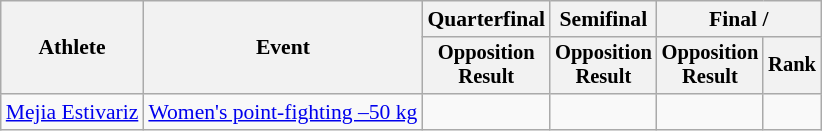<table class=wikitable style=font-size:90%;text-align:center>
<tr>
<th rowspan=2>Athlete</th>
<th rowspan=2>Event</th>
<th>Quarterfinal</th>
<th>Semifinal</th>
<th colspan=2>Final / </th>
</tr>
<tr style=font-size:95%>
<th>Opposition<br>Result</th>
<th>Opposition<br>Result</th>
<th>Opposition<br>Result</th>
<th>Rank</th>
</tr>
<tr>
<td align=left><a href='#'>Mejia Estivariz</a></td>
<td align=left><a href='#'>Women's point-fighting –50 kg</a></td>
<td></td>
<td></td>
<td></td>
<td></td>
</tr>
</table>
